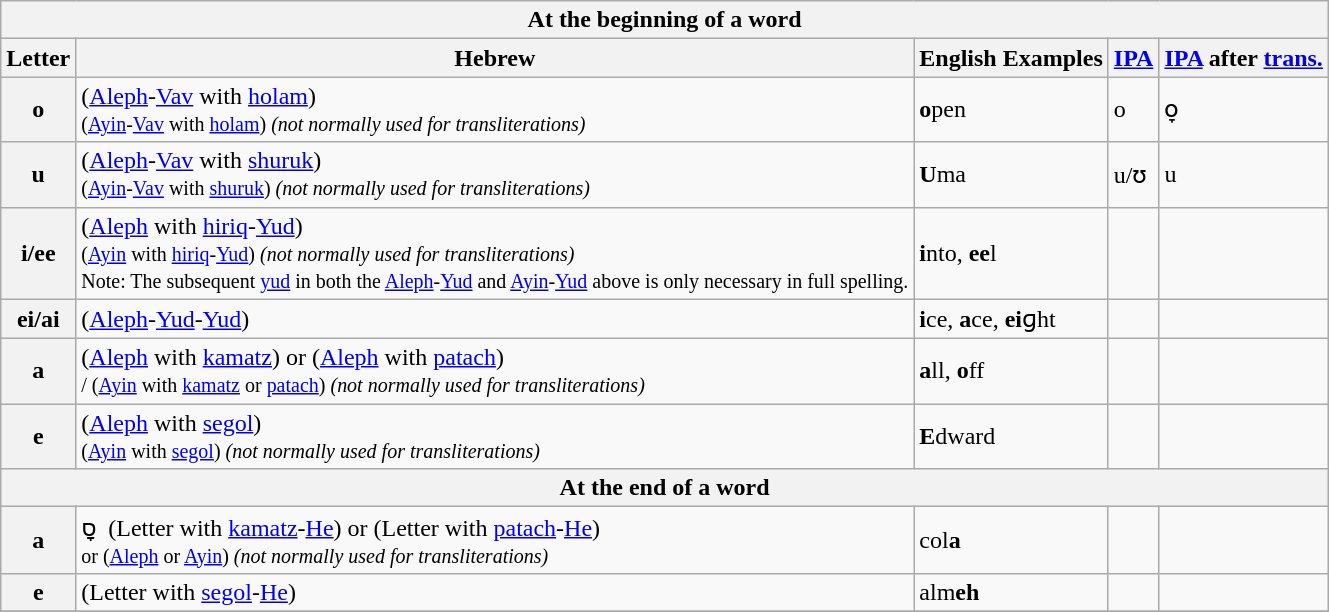<table class="wikitable">
<tr>
<th colspan="5">At the beginning of a word</th>
</tr>
<tr>
<th width="0%">Letter</th>
<th>Hebrew</th>
<th>English Examples</th>
<th><a href='#'>IPA</a></th>
<th><a href='#'>IPA</a> after <a href='#'>trans.</a></th>
</tr>
<tr>
<th>o</th>
<td> (<a href='#'>Aleph</a>-<a href='#'>Vav</a> with <a href='#'>holam</a>)<br><small> (<a href='#'>Ayin</a>-<a href='#'>Vav</a> with <a href='#'>holam</a>) <em>(not normally used for transliterations)</em></small></td>
<td><strong>o</strong>pen</td>
<td>o</td>
<td>o̞</td>
</tr>
<tr>
<th>u</th>
<td> (<a href='#'>Aleph</a>-<a href='#'>Vav</a> with <a href='#'>shuruk</a>)<br><small> (<a href='#'>Ayin</a>-<a href='#'>Vav</a> with <a href='#'>shuruk</a>) <em>(not normally used for transliterations)</em></small></td>
<td><strong>U</strong>ma</td>
<td>u/ʊ</td>
<td>u</td>
</tr>
<tr>
<th>i/ee</th>
<td> (<a href='#'>Aleph</a> with <a href='#'>hiriq</a>-<a href='#'>Yud</a>)<br><small> (<a href='#'>Ayin</a> with <a href='#'>hiriq</a>-<a href='#'>Yud</a>) <em>(not normally used for transliterations)</em></small><br><small>Note: The subsequent <a href='#'>yud</a> in both the <a href='#'>Aleph</a>-<a href='#'>Yud</a> and <a href='#'>Ayin</a>-<a href='#'>Yud</a> above is only necessary in full spelling.</small></td>
<td><strong>i</strong>nto, <strong>ee</strong>l</td>
<td></td>
<td></td>
</tr>
<tr>
<th>ei/ai</th>
<td> (<a href='#'>Aleph</a>-<a href='#'>Yud</a>-<a href='#'>Yud</a>)</td>
<td><strong>i</strong>ce, <strong>a</strong>ce, <strong>ei</strong>ɡht</td>
<td></td>
<td></td>
</tr>
<tr>
<th>a</th>
<td> (<a href='#'>Aleph</a> with <a href='#'>kamatz</a>) or  (<a href='#'>Aleph</a> with <a href='#'>patach</a>)<br><small> / (<a href='#'>Ayin</a> with <a href='#'>kamatz</a> or <a href='#'>patach</a>) <em>(not normally used for transliterations)</em></small></td>
<td><strong>a</strong>ll, <strong>o</strong>ff</td>
<td></td>
<td></td>
</tr>
<tr>
<th>e</th>
<td> (<a href='#'>Aleph</a> with <a href='#'>segol</a>)<br><small> (<a href='#'>Ayin</a> with <a href='#'>segol</a>) <em>(not normally used for transliterations)</em></small></td>
<td><strong>E</strong>dward</td>
<td></td>
<td></td>
</tr>
<tr>
<th colspan="5">At the end of a word</th>
</tr>
<tr>
<th>a</th>
<td><span>סָ</span> ‎ (Letter with <a href='#'>kamatz</a>-<a href='#'>He</a>) or  (Letter with <a href='#'>patach</a>-<a href='#'>He</a>)<br><small> or  (<a href='#'>Aleph</a> or <a href='#'>Ayin</a>) <em>(not normally used for transliterations)</em></small></td>
<td>col<strong>a</strong></td>
<td></td>
<td></td>
</tr>
<tr>
<th>e</th>
<td> (Letter with <a href='#'>segol</a>-<a href='#'>He</a>)</td>
<td>alm<strong>eh</strong></td>
<td></td>
<td></td>
</tr>
<tr>
</tr>
</table>
